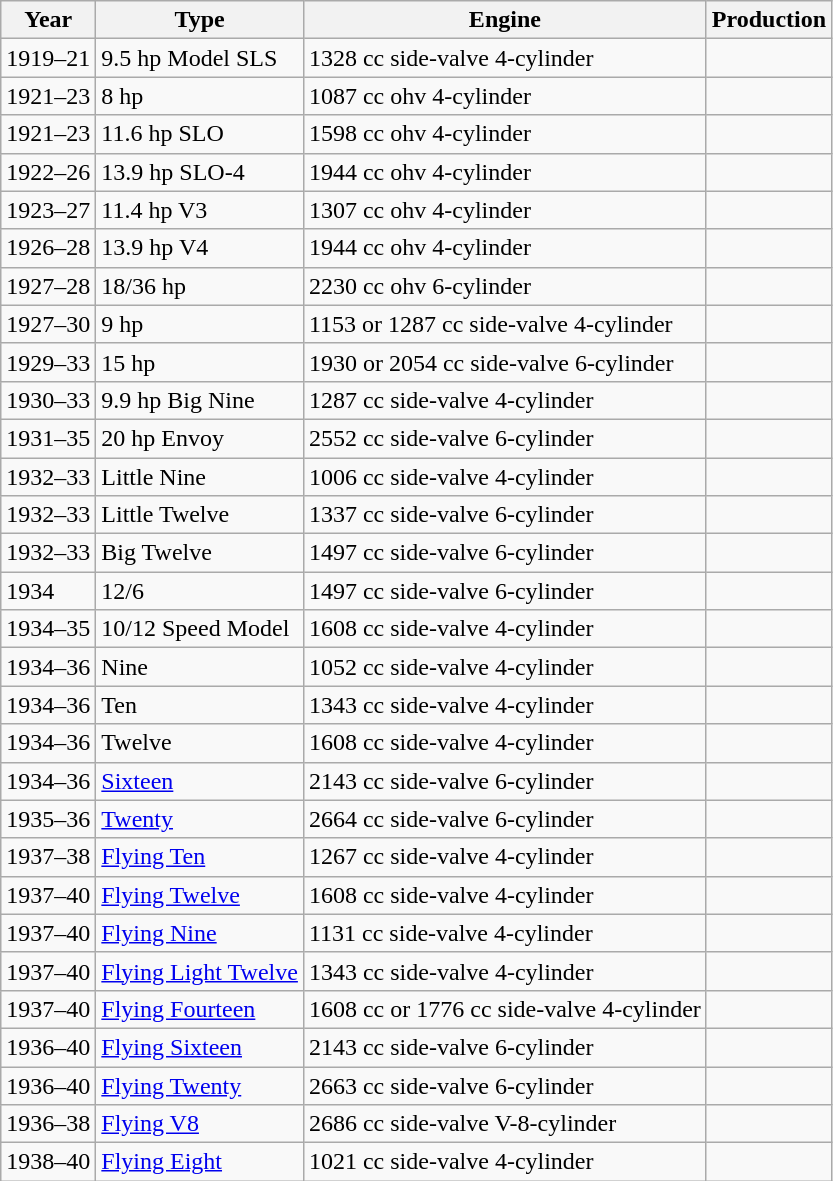<table class=wikitable>
<tr>
<th>Year</th>
<th>Type</th>
<th>Engine</th>
<th>Production</th>
</tr>
<tr>
<td>1919–21</td>
<td>9.5 hp Model SLS</td>
<td>1328 cc side-valve 4-cylinder</td>
<td></td>
</tr>
<tr>
<td>1921–23</td>
<td>8 hp</td>
<td>1087 cc ohv 4-cylinder</td>
<td></td>
</tr>
<tr>
<td>1921–23</td>
<td>11.6 hp SLO</td>
<td>1598 cc ohv 4-cylinder</td>
<td></td>
</tr>
<tr>
<td>1922–26</td>
<td>13.9 hp SLO-4</td>
<td>1944 cc ohv 4-cylinder</td>
<td></td>
</tr>
<tr>
<td>1923–27</td>
<td>11.4 hp V3</td>
<td>1307 cc ohv 4-cylinder</td>
<td></td>
</tr>
<tr>
<td>1926–28</td>
<td>13.9 hp V4</td>
<td>1944 cc ohv 4-cylinder</td>
<td></td>
</tr>
<tr>
<td>1927–28</td>
<td>18/36 hp</td>
<td>2230 cc ohv 6-cylinder</td>
<td></td>
</tr>
<tr>
<td>1927–30</td>
<td>9 hp</td>
<td>1153 or 1287 cc side-valve 4-cylinder</td>
<td></td>
</tr>
<tr>
<td>1929–33</td>
<td>15 hp</td>
<td>1930 or 2054 cc side-valve 6-cylinder</td>
<td></td>
</tr>
<tr>
<td>1930–33</td>
<td>9.9 hp Big Nine</td>
<td>1287 cc side-valve 4-cylinder</td>
<td></td>
</tr>
<tr>
<td>1931–35</td>
<td>20 hp Envoy</td>
<td>2552 cc side-valve 6-cylinder</td>
<td></td>
</tr>
<tr>
<td>1932–33</td>
<td>Little Nine</td>
<td>1006 cc side-valve 4-cylinder</td>
<td></td>
</tr>
<tr>
<td>1932–33</td>
<td>Little Twelve</td>
<td>1337 cc side-valve 6-cylinder</td>
<td></td>
</tr>
<tr>
<td>1932–33</td>
<td>Big Twelve</td>
<td>1497 cc side-valve 6-cylinder</td>
<td></td>
</tr>
<tr>
<td>1934</td>
<td>12/6</td>
<td>1497 cc side-valve 6-cylinder</td>
<td></td>
</tr>
<tr>
<td>1934–35</td>
<td>10/12 Speed Model</td>
<td>1608 cc side-valve 4-cylinder</td>
<td></td>
</tr>
<tr>
<td>1934–36</td>
<td>Nine</td>
<td>1052 cc side-valve 4-cylinder</td>
<td></td>
</tr>
<tr>
<td>1934–36</td>
<td>Ten</td>
<td>1343 cc side-valve 4-cylinder</td>
<td></td>
</tr>
<tr>
<td>1934–36</td>
<td>Twelve</td>
<td>1608 cc side-valve 4-cylinder</td>
<td></td>
</tr>
<tr>
<td>1934–36</td>
<td><a href='#'>Sixteen</a></td>
<td>2143 cc side-valve 6-cylinder</td>
<td></td>
</tr>
<tr>
<td>1935–36</td>
<td><a href='#'>Twenty</a></td>
<td>2664 cc side-valve 6-cylinder</td>
<td></td>
</tr>
<tr>
<td>1937–38</td>
<td><a href='#'>Flying Ten</a></td>
<td>1267 cc side-valve 4-cylinder</td>
<td></td>
</tr>
<tr>
<td>1937–40</td>
<td><a href='#'>Flying Twelve</a></td>
<td>1608 cc side-valve 4-cylinder</td>
<td></td>
</tr>
<tr>
<td>1937–40</td>
<td><a href='#'>Flying Nine</a></td>
<td>1131 cc side-valve 4-cylinder</td>
<td></td>
</tr>
<tr>
<td>1937–40</td>
<td><a href='#'>Flying Light Twelve</a></td>
<td>1343 cc side-valve 4-cylinder</td>
<td></td>
</tr>
<tr>
<td>1937–40</td>
<td><a href='#'>Flying Fourteen</a></td>
<td>1608 cc or 1776 cc side-valve 4-cylinder</td>
<td></td>
</tr>
<tr>
<td>1936–40</td>
<td><a href='#'>Flying Sixteen</a></td>
<td>2143 cc side-valve 6-cylinder</td>
<td></td>
</tr>
<tr>
<td>1936–40</td>
<td><a href='#'>Flying Twenty</a></td>
<td>2663 cc side-valve 6-cylinder</td>
<td></td>
</tr>
<tr>
<td>1936–38</td>
<td><a href='#'>Flying V8</a></td>
<td>2686 cc side-valve V-8-cylinder</td>
<td></td>
</tr>
<tr>
<td>1938–40</td>
<td><a href='#'>Flying Eight</a></td>
<td>1021 cc side-valve 4-cylinder</td>
<td></td>
</tr>
</table>
